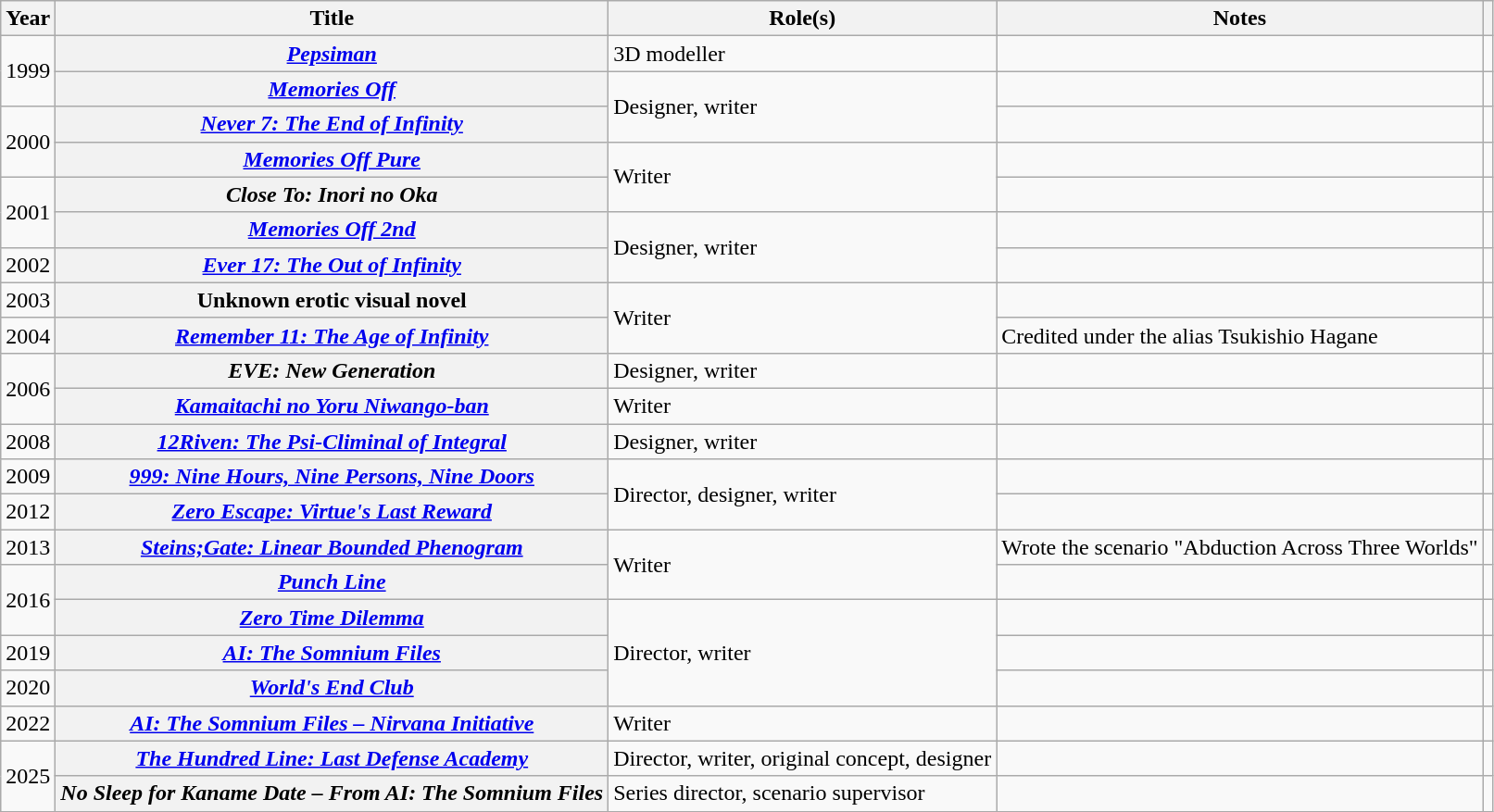<table class="wikitable sortable plainrowheaders">
<tr>
<th>Year</th>
<th>Title</th>
<th>Role(s)</th>
<th>Notes</th>
<th class="unsortable"></th>
</tr>
<tr>
<td rowspan="2">1999</td>
<th scope="row"><em><a href='#'>Pepsiman</a></em></th>
<td>3D modeller</td>
<td></td>
<td></td>
</tr>
<tr>
<th scope="row"><em><a href='#'>Memories Off</a></em></th>
<td rowspan="2">Designer, writer</td>
<td></td>
<td></td>
</tr>
<tr>
<td rowspan="2">2000</td>
<th scope="row"><em><a href='#'>Never 7: The End of Infinity</a></em></th>
<td></td>
<td></td>
</tr>
<tr>
<th scope="row"><em><a href='#'>Memories Off Pure</a></em></th>
<td rowspan="2">Writer</td>
<td></td>
<td></td>
</tr>
<tr>
<td rowspan="2">2001</td>
<th scope="row"><em>Close To: Inori no Oka</em></th>
<td></td>
<td></td>
</tr>
<tr>
<th scope="row"><em><a href='#'>Memories Off 2nd</a></em></th>
<td rowspan="2">Designer, writer</td>
<td></td>
<td></td>
</tr>
<tr>
<td>2002</td>
<th scope="row"><em><a href='#'>Ever 17: The Out of Infinity</a></em></th>
<td></td>
<td></td>
</tr>
<tr>
<td>2003</td>
<th scope="row">Unknown erotic visual novel</th>
<td rowspan="2">Writer</td>
<td></td>
<td></td>
</tr>
<tr>
<td>2004</td>
<th scope="row"><em><a href='#'>Remember 11: The Age of Infinity</a></em></th>
<td>Credited under the alias Tsukishio Hagane</td>
<td></td>
</tr>
<tr>
<td rowspan="2">2006</td>
<th scope="row"><em>EVE: New Generation</em></th>
<td>Designer, writer</td>
<td></td>
<td></td>
</tr>
<tr>
<th scope="row"><em><a href='#'>Kamaitachi no Yoru Niwango-ban</a></em></th>
<td>Writer</td>
<td></td>
<td></td>
</tr>
<tr>
<td>2008</td>
<th scope="row"><em><a href='#'>12Riven: The Psi-Climinal of Integral</a></em></th>
<td>Designer, writer</td>
<td></td>
<td></td>
</tr>
<tr>
<td>2009</td>
<th scope="row"><em><a href='#'>999: Nine Hours, Nine Persons, Nine Doors</a></em></th>
<td rowspan="2">Director, designer, writer</td>
<td></td>
<td></td>
</tr>
<tr>
<td>2012</td>
<th scope="row"><em><a href='#'>Zero Escape: Virtue's Last Reward</a></em></th>
<td></td>
<td></td>
</tr>
<tr>
<td>2013</td>
<th scope="row"><em><a href='#'>Steins;Gate: Linear Bounded Phenogram</a></em></th>
<td rowspan="2">Writer</td>
<td>Wrote the scenario "Abduction Across Three Worlds"</td>
<td></td>
</tr>
<tr>
<td rowspan="2">2016</td>
<th scope="row"><em><a href='#'>Punch Line</a></em></th>
<td></td>
<td></td>
</tr>
<tr>
<th scope="row"><em><a href='#'>Zero Time Dilemma</a></em></th>
<td rowspan="3">Director, writer</td>
<td></td>
<td></td>
</tr>
<tr>
<td>2019</td>
<th scope="row"><em><a href='#'>AI: The Somnium Files</a></em></th>
<td></td>
<td></td>
</tr>
<tr>
<td>2020</td>
<th scope="row"><em><a href='#'>World's End Club</a></em></th>
<td></td>
<td></td>
</tr>
<tr>
<td>2022</td>
<th scope="row"><em><a href='#'>AI: The Somnium Files – Nirvana Initiative</a></em></th>
<td>Writer</td>
<td></td>
<td></td>
</tr>
<tr>
<td rowspan="2">2025</td>
<th scope="row"><em><a href='#'>The Hundred Line: Last Defense Academy</a></em></th>
<td>Director, writer, original concept, designer</td>
<td></td>
<td></td>
</tr>
<tr>
<th scope="row"><em>No Sleep for Kaname Date – From AI: The Somnium Files</em></th>
<td>Series director, scenario supervisor</td>
<td></td>
<td></td>
</tr>
</table>
